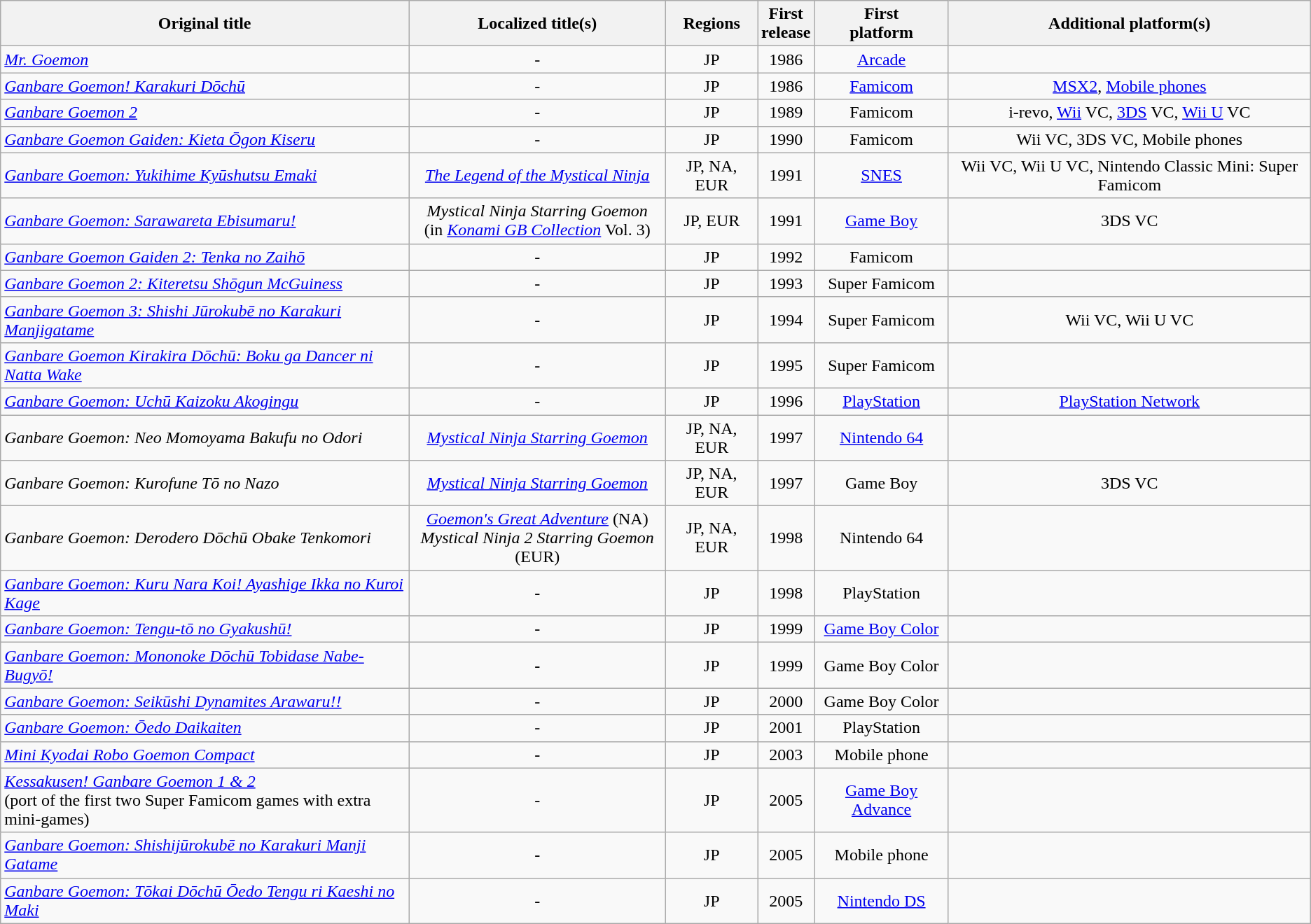<table class="wikitable sortable">
<tr>
<th>Original title</th>
<th>Localized title(s)</th>
<th>Regions</th>
<th>First <br> release</th>
<th>First <br> platform</th>
<th>Additional platform(s)</th>
</tr>
<tr style="text-align:center;">
<td align="left"><em><a href='#'>Mr. Goemon</a></em></td>
<td>-</td>
<td>JP</td>
<td>1986</td>
<td><a href='#'>Arcade</a></td>
<td></td>
</tr>
<tr style="text-align:center;">
<td align="left"><em><a href='#'>Ganbare Goemon! Karakuri Dōchū</a></em></td>
<td>-</td>
<td>JP</td>
<td>1986</td>
<td><a href='#'>Famicom</a></td>
<td><a href='#'>MSX2</a>, <a href='#'>Mobile phones</a></td>
</tr>
<tr style="text-align:center;">
<td align="left"><em><a href='#'>Ganbare Goemon 2</a></em></td>
<td>-</td>
<td>JP</td>
<td>1989</td>
<td>Famicom</td>
<td>i-revo, <a href='#'>Wii</a> VC, <a href='#'>3DS</a> VC, <a href='#'>Wii U</a> VC</td>
</tr>
<tr style="text-align:center;">
<td align="left"><em><a href='#'>Ganbare Goemon Gaiden: Kieta Ōgon Kiseru</a></em></td>
<td>-</td>
<td>JP</td>
<td>1990</td>
<td>Famicom</td>
<td>Wii VC, 3DS VC, Mobile phones</td>
</tr>
<tr style="text-align:center;">
<td align="left"><em><a href='#'>Ganbare Goemon: Yukihime Kyūshutsu Emaki</a></em></td>
<td><em><a href='#'>The Legend of the Mystical Ninja</a></em></td>
<td>JP, NA, EUR</td>
<td>1991</td>
<td><a href='#'>SNES</a></td>
<td>Wii VC, Wii U VC, Nintendo Classic Mini: Super Famicom</td>
</tr>
<tr style="text-align:center;">
<td align="left"><em><a href='#'>Ganbare Goemon: Sarawareta Ebisumaru!</a></em></td>
<td><em>Mystical Ninja Starring Goemon</em> <br> (in <em><a href='#'>Konami GB Collection</a></em> Vol. 3)</td>
<td>JP, EUR</td>
<td>1991</td>
<td><a href='#'>Game Boy</a></td>
<td>3DS VC</td>
</tr>
<tr style="text-align:center;">
<td align="left"><em><a href='#'>Ganbare Goemon Gaiden 2: Tenka no Zaihō</a></em></td>
<td>-</td>
<td>JP</td>
<td>1992</td>
<td>Famicom</td>
<td></td>
</tr>
<tr style="text-align:center;">
<td align="left"><em><a href='#'>Ganbare Goemon 2: Kiteretsu Shōgun McGuiness</a></em></td>
<td>-</td>
<td>JP</td>
<td>1993</td>
<td>Super Famicom</td>
<td></td>
</tr>
<tr style="text-align:center;">
<td align="left"><em><a href='#'>Ganbare Goemon 3: Shishi Jūrokubē no Karakuri Manjigatame</a></em></td>
<td>-</td>
<td>JP</td>
<td>1994</td>
<td>Super Famicom</td>
<td>Wii VC, Wii U VC</td>
</tr>
<tr style="text-align:center;">
<td align="left"><em><a href='#'>Ganbare Goemon Kirakira Dōchū: Boku ga Dancer ni Natta Wake</a></em></td>
<td>-</td>
<td>JP</td>
<td>1995</td>
<td>Super Famicom</td>
<td></td>
</tr>
<tr style="text-align:center;">
<td align="left"><em><a href='#'>Ganbare Goemon: Uchū Kaizoku Akogingu</a></em></td>
<td>-</td>
<td>JP</td>
<td>1996</td>
<td><a href='#'>PlayStation</a></td>
<td><a href='#'>PlayStation Network</a></td>
</tr>
<tr style="text-align:center;">
<td align="left"><em>Ganbare Goemon: Neo Momoyama Bakufu no Odori</em></td>
<td><em><a href='#'>Mystical Ninja Starring Goemon</a></em></td>
<td>JP, NA, EUR</td>
<td>1997</td>
<td><a href='#'>Nintendo 64</a></td>
<td></td>
</tr>
<tr style="text-align:center;">
<td align="left"><em>Ganbare Goemon: Kurofune Tō no Nazo</em></td>
<td><em><a href='#'>Mystical Ninja Starring Goemon</a></em></td>
<td>JP, NA, EUR</td>
<td>1997</td>
<td>Game Boy</td>
<td>3DS VC</td>
</tr>
<tr style="text-align:center;">
<td align="left"><em>Ganbare Goemon: Derodero Dōchū Obake Tenkomori</em></td>
<td><em><a href='#'>Goemon's Great Adventure</a></em> (NA) <br><em>Mystical Ninja 2 Starring Goemon</em> (EUR)</td>
<td>JP, NA, EUR</td>
<td>1998</td>
<td>Nintendo 64</td>
<td></td>
</tr>
<tr style="text-align:center;">
<td align="left"><em><a href='#'>Ganbare Goemon: Kuru Nara Koi! Ayashige Ikka no Kuroi Kage</a></em></td>
<td>-</td>
<td>JP</td>
<td>1998</td>
<td>PlayStation</td>
<td></td>
</tr>
<tr style="text-align:center;">
<td align="left"><em><a href='#'>Ganbare Goemon: Tengu-tō no Gyakushū!</a></em></td>
<td>-</td>
<td>JP</td>
<td>1999</td>
<td><a href='#'>Game Boy Color</a></td>
<td></td>
</tr>
<tr style="text-align:center;">
<td align="left"><em><a href='#'>Ganbare Goemon: Mononoke Dōchū Tobidase Nabe-Bugyō!</a></em></td>
<td>-</td>
<td>JP</td>
<td>1999</td>
<td>Game Boy Color</td>
<td></td>
</tr>
<tr style="text-align:center;">
<td align="left"><em><a href='#'>Ganbare Goemon: Seikūshi Dynamites Arawaru!!</a></em></td>
<td>-</td>
<td>JP</td>
<td>2000</td>
<td>Game Boy Color</td>
<td></td>
</tr>
<tr style="text-align:center;">
<td align="left"><em><a href='#'>Ganbare Goemon: Ōedo Daikaiten</a></em></td>
<td>-</td>
<td>JP</td>
<td>2001</td>
<td>PlayStation</td>
<td></td>
</tr>
<tr style="text-align:center;">
<td align="left"><em><a href='#'>Mini Kyodai Robo Goemon Compact</a></em></td>
<td>-</td>
<td>JP</td>
<td>2003</td>
<td>Mobile phone</td>
<td></td>
</tr>
<tr style="text-align:center;">
<td align="left"><em><a href='#'>Kessakusen! Ganbare Goemon 1 & 2</a></em> <br> (port of the first two Super Famicom games with extra mini-games)</td>
<td>-</td>
<td>JP</td>
<td>2005</td>
<td><a href='#'>Game Boy Advance</a></td>
<td></td>
</tr>
<tr style="text-align:center;">
<td align="left"><em><a href='#'>Ganbare Goemon: Shishijūrokubē no Karakuri Manji Gatame</a></em></td>
<td>-</td>
<td>JP</td>
<td>2005</td>
<td>Mobile phone</td>
<td></td>
</tr>
<tr style="text-align:center;">
<td align="left"><em><a href='#'>Ganbare Goemon: Tōkai Dōchū Ōedo Tengu ri Kaeshi no Maki</a></em></td>
<td>-</td>
<td>JP</td>
<td>2005</td>
<td><a href='#'>Nintendo DS</a></td>
<td></td>
</tr>
</table>
